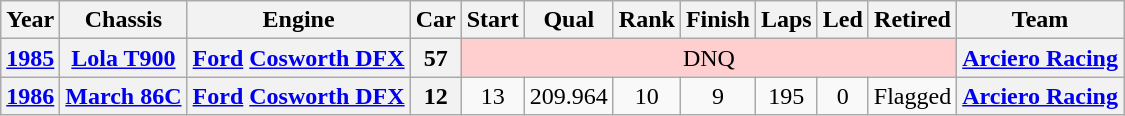<table class="wikitable" style="text-align:center">
<tr>
<th>Year</th>
<th>Chassis</th>
<th>Engine</th>
<th>Car</th>
<th>Start</th>
<th>Qual</th>
<th>Rank</th>
<th>Finish</th>
<th>Laps</th>
<th>Led</th>
<th>Retired</th>
<th>Team</th>
</tr>
<tr>
<th><a href='#'>1985</a></th>
<th><a href='#'>Lola T900</a></th>
<th><a href='#'>Ford</a> <a href='#'>Cosworth DFX</a></th>
<th>57</th>
<td colspan=7 align=center style="background:#FFCFCF;">DNQ</td>
<th><a href='#'>Arciero Racing</a></th>
</tr>
<tr>
<th><a href='#'>1986</a></th>
<th><a href='#'>March 86C</a></th>
<th><a href='#'>Ford</a> <a href='#'>Cosworth DFX</a></th>
<th>12</th>
<td>13</td>
<td>209.964</td>
<td>10</td>
<td>9</td>
<td>195</td>
<td>0</td>
<td>Flagged</td>
<th><a href='#'>Arciero Racing</a></th>
</tr>
</table>
